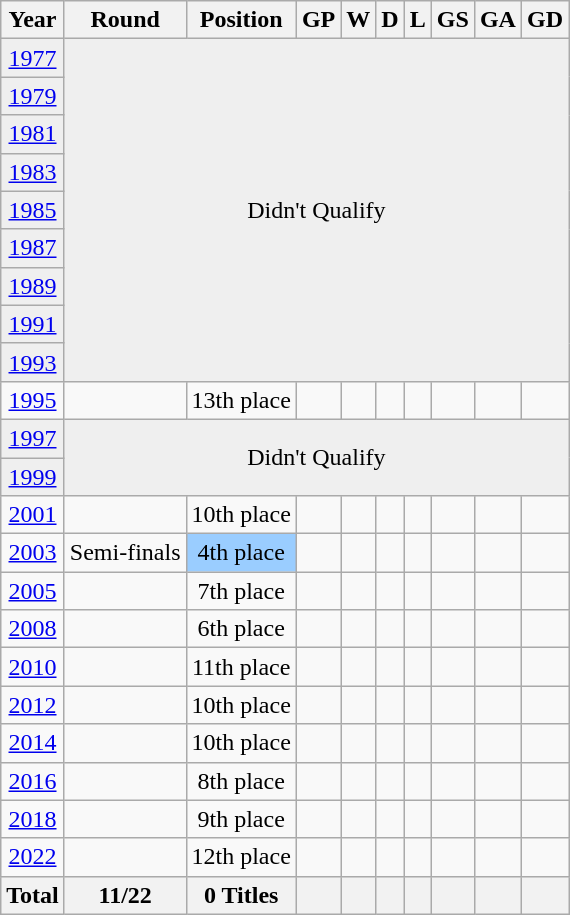<table class="wikitable" style="text-align: center;">
<tr>
<th>Year</th>
<th>Round</th>
<th>Position</th>
<th>GP</th>
<th>W</th>
<th>D</th>
<th>L</th>
<th>GS</th>
<th>GA</th>
<th>GD</th>
</tr>
<tr bgcolor=efefef>
<td><a href='#'>1977</a> </td>
<td colspan=9 rowspan=9>Didn't Qualify</td>
</tr>
<tr bgcolor=efefef>
<td><a href='#'>1979</a> </td>
</tr>
<tr bgcolor=efefef>
<td><a href='#'>1981</a> </td>
</tr>
<tr bgcolor=efefef>
<td><a href='#'>1983</a> </td>
</tr>
<tr bgcolor=efefef>
<td><a href='#'>1985</a> </td>
</tr>
<tr bgcolor=efefef>
<td><a href='#'>1987</a> </td>
</tr>
<tr bgcolor=efefef>
<td><a href='#'>1989</a> </td>
</tr>
<tr bgcolor=efefef>
<td><a href='#'>1991</a> </td>
</tr>
<tr bgcolor=efefef>
<td><a href='#'>1993</a> </td>
</tr>
<tr bgcolor=>
<td><a href='#'>1995</a> </td>
<td></td>
<td>13th place</td>
<td></td>
<td></td>
<td></td>
<td></td>
<td></td>
<td></td>
<td></td>
</tr>
<tr bgcolor=efefef>
<td><a href='#'>1997</a> </td>
<td colspan=9 rowspan=2>Didn't Qualify</td>
</tr>
<tr bgcolor=efefef>
<td><a href='#'>1999</a> </td>
</tr>
<tr bgcolor=>
<td><a href='#'>2001</a> </td>
<td></td>
<td>10th place</td>
<td></td>
<td></td>
<td></td>
<td></td>
<td></td>
<td></td>
<td></td>
</tr>
<tr bgcolor=>
<td><a href='#'>2003</a> </td>
<td>Semi-finals</td>
<td bgcolor=9acdff>4th place</td>
<td></td>
<td></td>
<td></td>
<td></td>
<td></td>
<td></td>
<td></td>
</tr>
<tr bgcolor=>
<td><a href='#'>2005</a> </td>
<td></td>
<td>7th place</td>
<td></td>
<td></td>
<td></td>
<td></td>
<td></td>
<td></td>
<td></td>
</tr>
<tr bgcolor=>
<td><a href='#'>2008</a> </td>
<td></td>
<td>6th place</td>
<td></td>
<td></td>
<td></td>
<td></td>
<td></td>
<td></td>
<td></td>
</tr>
<tr bgcolor=>
<td><a href='#'>2010</a> </td>
<td></td>
<td>11th place</td>
<td></td>
<td></td>
<td></td>
<td></td>
<td></td>
<td></td>
<td></td>
</tr>
<tr bgcolor=>
<td><a href='#'>2012</a> </td>
<td></td>
<td>10th place</td>
<td></td>
<td></td>
<td></td>
<td></td>
<td></td>
<td></td>
<td></td>
</tr>
<tr bgcolor=>
<td><a href='#'>2014</a> </td>
<td></td>
<td>10th place</td>
<td></td>
<td></td>
<td></td>
<td></td>
<td></td>
<td></td>
<td></td>
</tr>
<tr bgcolor=>
<td><a href='#'>2016</a> </td>
<td></td>
<td>8th place</td>
<td></td>
<td></td>
<td></td>
<td></td>
<td></td>
<td></td>
<td></td>
</tr>
<tr bgcolor=>
<td><a href='#'>2018</a> </td>
<td></td>
<td>9th place</td>
<td></td>
<td></td>
<td></td>
<td></td>
<td></td>
<td></td>
<td></td>
</tr>
<tr bgcolor=>
<td><a href='#'>2022</a> </td>
<td></td>
<td>12th place</td>
<td></td>
<td></td>
<td></td>
<td></td>
<td></td>
<td></td>
<td></td>
</tr>
<tr>
<th>Total</th>
<th>11/22</th>
<th>0 Titles</th>
<th></th>
<th></th>
<th></th>
<th></th>
<th></th>
<th></th>
<th></th>
</tr>
</table>
